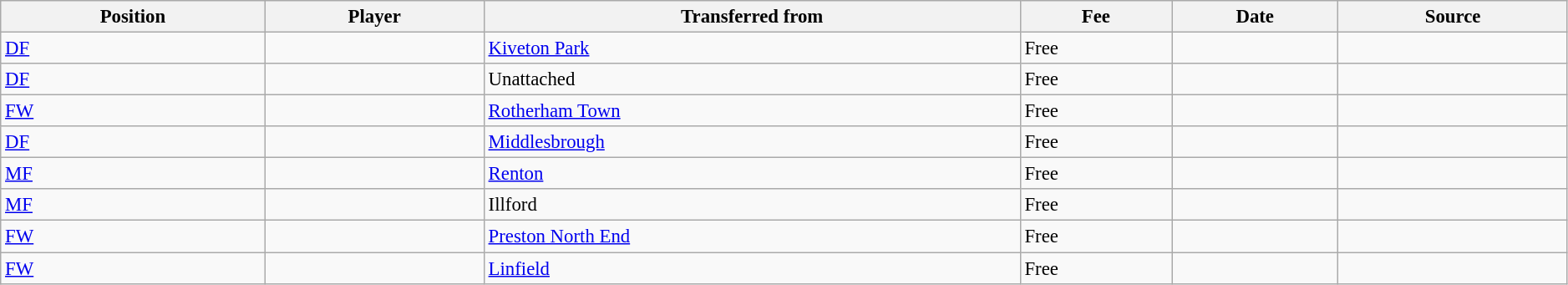<table width=99% class="wikitable sortable" style="text-align:center; font-size:95%; text-align:left">
<tr>
<th>Position</th>
<th>Player</th>
<th>Transferred from</th>
<th>Fee</th>
<th>Date</th>
<th>Source</th>
</tr>
<tr>
<td><a href='#'>DF</a></td>
<td></td>
<td><a href='#'>Kiveton Park</a></td>
<td>Free</td>
<td></td>
<td></td>
</tr>
<tr>
<td><a href='#'>DF</a></td>
<td></td>
<td>Unattached</td>
<td>Free</td>
<td></td>
<td></td>
</tr>
<tr>
<td><a href='#'>FW</a></td>
<td></td>
<td><a href='#'>Rotherham Town</a></td>
<td>Free</td>
<td></td>
<td></td>
</tr>
<tr>
<td><a href='#'>DF</a></td>
<td></td>
<td><a href='#'>Middlesbrough</a></td>
<td>Free</td>
<td></td>
<td></td>
</tr>
<tr>
<td><a href='#'>MF</a></td>
<td></td>
<td><a href='#'>Renton</a></td>
<td>Free</td>
<td></td>
<td></td>
</tr>
<tr>
<td><a href='#'>MF</a></td>
<td></td>
<td>Illford</td>
<td>Free</td>
<td></td>
<td></td>
</tr>
<tr>
<td><a href='#'>FW</a></td>
<td></td>
<td><a href='#'>Preston North End</a></td>
<td>Free</td>
<td></td>
<td></td>
</tr>
<tr>
<td><a href='#'>FW</a></td>
<td></td>
<td><a href='#'>Linfield</a></td>
<td>Free</td>
<td></td>
<td></td>
</tr>
</table>
